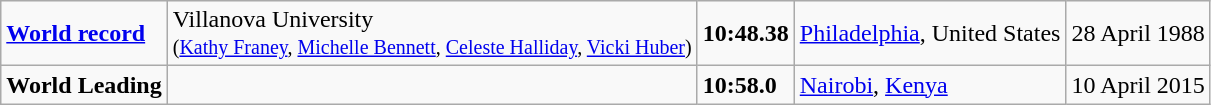<table class="wikitable">
<tr>
<td><strong><a href='#'>World record</a></strong></td>
<td> Villanova University<br><small>(<a href='#'>Kathy Franey</a>, <a href='#'>Michelle Bennett</a>, <a href='#'>Celeste Halliday</a>, <a href='#'>Vicki Huber</a>)</small></td>
<td><strong>10:48.38</strong></td>
<td> <a href='#'>Philadelphia</a>, United States</td>
<td>28 April 1988</td>
</tr>
<tr>
<td><strong>World Leading</strong></td>
<td></td>
<td><strong>10:58.0</strong></td>
<td> <a href='#'>Nairobi</a>, <a href='#'>Kenya</a></td>
<td>10 April 2015</td>
</tr>
</table>
